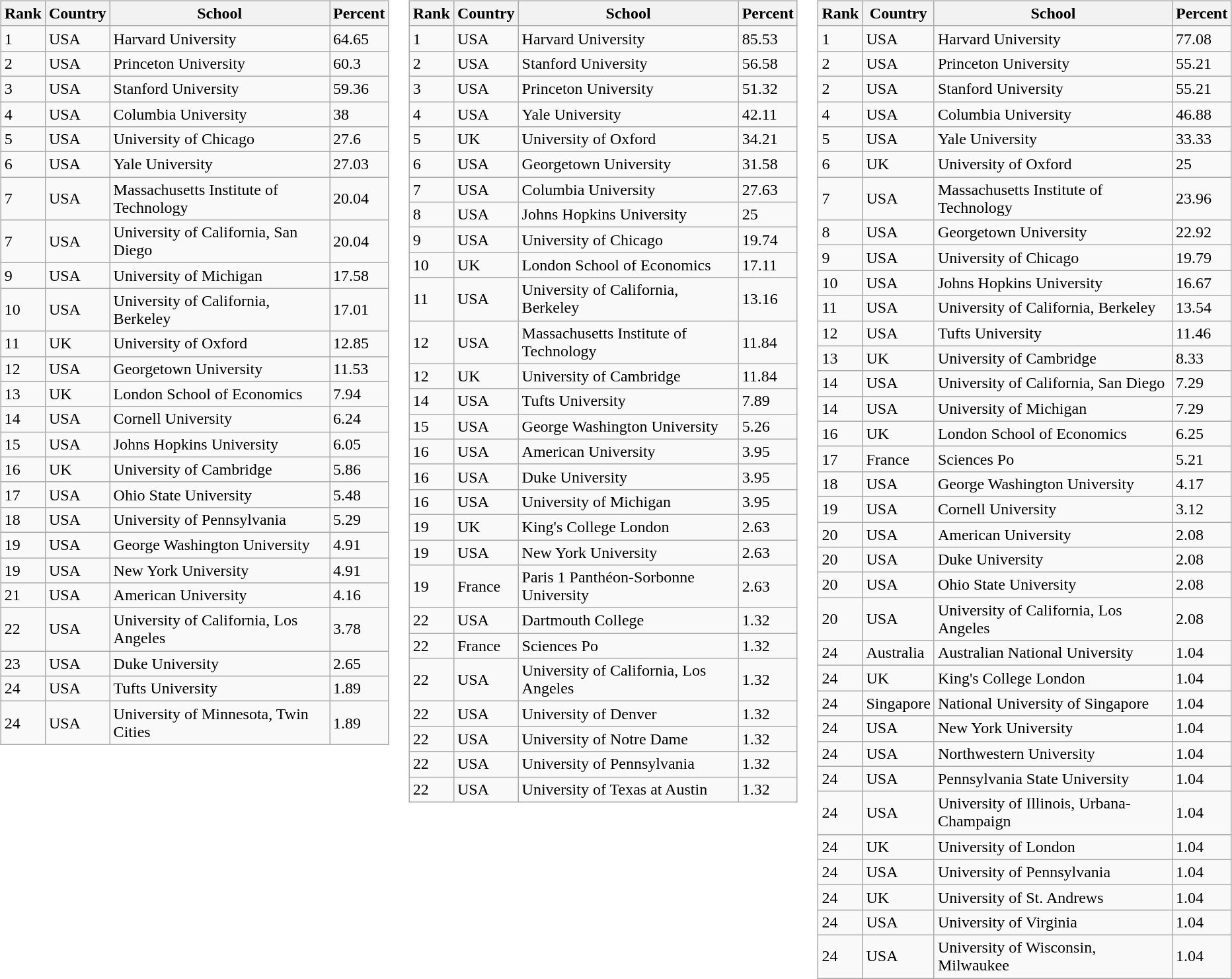<table>
<tr>
<td style="vertical-align: top"><br><table class="wikitable sortable">
<tr>
<th>Rank</th>
<th>Country</th>
<th>School</th>
<th>Percent</th>
</tr>
<tr>
<td>1</td>
<td>USA</td>
<td>Harvard University</td>
<td>64.65</td>
</tr>
<tr>
<td>2</td>
<td>USA</td>
<td>Princeton University</td>
<td>60.3</td>
</tr>
<tr>
<td>3</td>
<td>USA</td>
<td>Stanford University</td>
<td>59.36</td>
</tr>
<tr>
<td>4</td>
<td>USA</td>
<td>Columbia University</td>
<td>38</td>
</tr>
<tr>
<td>5</td>
<td>USA</td>
<td>University of Chicago</td>
<td>27.6</td>
</tr>
<tr>
<td>6</td>
<td>USA</td>
<td>Yale University</td>
<td>27.03</td>
</tr>
<tr>
<td>7</td>
<td>USA</td>
<td>Massachusetts Institute of Technology</td>
<td>20.04</td>
</tr>
<tr>
<td>7</td>
<td>USA</td>
<td>University of California, San Diego</td>
<td>20.04</td>
</tr>
<tr>
<td>9</td>
<td>USA</td>
<td>University of Michigan</td>
<td>17.58</td>
</tr>
<tr>
<td>10</td>
<td>USA</td>
<td>University of California, Berkeley</td>
<td>17.01</td>
</tr>
<tr>
<td>11</td>
<td>UK</td>
<td>University of Oxford</td>
<td>12.85</td>
</tr>
<tr>
<td>12</td>
<td>USA</td>
<td>Georgetown University</td>
<td>11.53</td>
</tr>
<tr>
<td>13</td>
<td>UK</td>
<td>London School of Economics</td>
<td>7.94</td>
</tr>
<tr>
<td>14</td>
<td>USA</td>
<td>Cornell University</td>
<td>6.24</td>
</tr>
<tr>
<td>15</td>
<td>USA</td>
<td>Johns Hopkins University</td>
<td>6.05</td>
</tr>
<tr>
<td>16</td>
<td>UK</td>
<td>University of Cambridge</td>
<td>5.86</td>
</tr>
<tr>
<td>17</td>
<td>USA</td>
<td>Ohio State University</td>
<td>5.48</td>
</tr>
<tr>
<td>18</td>
<td>USA</td>
<td>University of Pennsylvania</td>
<td>5.29</td>
</tr>
<tr>
<td>19</td>
<td>USA</td>
<td>George Washington University</td>
<td>4.91</td>
</tr>
<tr>
<td>19</td>
<td>USA</td>
<td>New York University</td>
<td>4.91</td>
</tr>
<tr>
<td>21</td>
<td>USA</td>
<td>American University</td>
<td>4.16</td>
</tr>
<tr>
<td>22</td>
<td>USA</td>
<td>University of California, Los Angeles</td>
<td>3.78</td>
</tr>
<tr>
<td>23</td>
<td>USA</td>
<td>Duke University</td>
<td>2.65</td>
</tr>
<tr>
<td>24</td>
<td>USA</td>
<td>Tufts University</td>
<td>1.89</td>
</tr>
<tr>
<td>24</td>
<td>USA</td>
<td>University of Minnesota, Twin Cities</td>
<td>1.89</td>
</tr>
</table>
</td>
<td style="vertical-align: top"><br><table class="wikitable sortable">
<tr>
<th>Rank</th>
<th>Country</th>
<th>School</th>
<th>Percent</th>
</tr>
<tr>
<td>1</td>
<td>USA</td>
<td>Harvard University</td>
<td>85.53</td>
</tr>
<tr>
<td>2</td>
<td>USA</td>
<td>Stanford University</td>
<td>56.58</td>
</tr>
<tr>
<td>3</td>
<td>USA</td>
<td>Princeton University</td>
<td>51.32</td>
</tr>
<tr>
<td>4</td>
<td>USA</td>
<td>Yale University</td>
<td>42.11</td>
</tr>
<tr>
<td>5</td>
<td>UK</td>
<td>University of Oxford</td>
<td>34.21</td>
</tr>
<tr>
<td>6</td>
<td>USA</td>
<td>Georgetown University</td>
<td>31.58</td>
</tr>
<tr>
<td>7</td>
<td>USA</td>
<td>Columbia University</td>
<td>27.63</td>
</tr>
<tr>
<td>8</td>
<td>USA</td>
<td>Johns Hopkins University</td>
<td>25</td>
</tr>
<tr>
<td>9</td>
<td>USA</td>
<td>University of Chicago</td>
<td>19.74</td>
</tr>
<tr>
<td>10</td>
<td>UK</td>
<td>London School of Economics</td>
<td>17.11</td>
</tr>
<tr>
<td>11</td>
<td>USA</td>
<td>University of California, Berkeley</td>
<td>13.16</td>
</tr>
<tr>
<td>12</td>
<td>USA</td>
<td>Massachusetts Institute of Technology</td>
<td>11.84</td>
</tr>
<tr>
<td>12</td>
<td>UK</td>
<td>University of Cambridge</td>
<td>11.84</td>
</tr>
<tr>
<td>14</td>
<td>USA</td>
<td>Tufts University</td>
<td>7.89</td>
</tr>
<tr>
<td>15</td>
<td>USA</td>
<td>George Washington University</td>
<td>5.26</td>
</tr>
<tr>
<td>16</td>
<td>USA</td>
<td>American University</td>
<td>3.95</td>
</tr>
<tr>
<td>16</td>
<td>USA</td>
<td>Duke University</td>
<td>3.95</td>
</tr>
<tr>
<td>16</td>
<td>USA</td>
<td>University of Michigan</td>
<td>3.95</td>
</tr>
<tr>
<td>19</td>
<td>UK</td>
<td>King's College London</td>
<td>2.63</td>
</tr>
<tr>
<td>19</td>
<td>USA</td>
<td>New York University</td>
<td>2.63</td>
</tr>
<tr>
<td>19</td>
<td>France</td>
<td>Paris 1 Panthéon-Sorbonne University</td>
<td>2.63</td>
</tr>
<tr>
<td>22</td>
<td>USA</td>
<td>Dartmouth College</td>
<td>1.32</td>
</tr>
<tr>
<td>22</td>
<td>France</td>
<td>Sciences Po</td>
<td>1.32</td>
</tr>
<tr>
<td>22</td>
<td>USA</td>
<td>University of California, Los Angeles</td>
<td>1.32</td>
</tr>
<tr>
<td>22</td>
<td>USA</td>
<td>University of Denver</td>
<td>1.32</td>
</tr>
<tr>
<td>22</td>
<td>USA</td>
<td>University of Notre Dame</td>
<td>1.32</td>
</tr>
<tr>
<td>22</td>
<td>USA</td>
<td>University of Pennsylvania</td>
<td>1.32</td>
</tr>
<tr>
<td>22</td>
<td>USA</td>
<td>University of Texas at Austin</td>
<td>1.32</td>
</tr>
</table>
</td>
<td style="vertical-align: top"><br><table class="wikitable sortable">
<tr>
<th>Rank</th>
<th>Country</th>
<th>School</th>
<th>Percent</th>
</tr>
<tr>
<td>1</td>
<td>USA</td>
<td>Harvard University</td>
<td>77.08</td>
</tr>
<tr>
<td>2</td>
<td>USA</td>
<td>Princeton University</td>
<td>55.21</td>
</tr>
<tr>
<td>2</td>
<td>USA</td>
<td>Stanford University</td>
<td>55.21</td>
</tr>
<tr>
<td>4</td>
<td>USA</td>
<td>Columbia University</td>
<td>46.88</td>
</tr>
<tr>
<td>5</td>
<td>USA</td>
<td>Yale University</td>
<td>33.33</td>
</tr>
<tr>
<td>6</td>
<td>UK</td>
<td>University of Oxford</td>
<td>25</td>
</tr>
<tr>
<td>7</td>
<td>USA</td>
<td>Massachusetts Institute of Technology</td>
<td>23.96</td>
</tr>
<tr>
<td>8</td>
<td>USA</td>
<td>Georgetown University</td>
<td>22.92</td>
</tr>
<tr>
<td>9</td>
<td>USA</td>
<td>University of Chicago</td>
<td>19.79</td>
</tr>
<tr>
<td>10</td>
<td>USA</td>
<td>Johns Hopkins University</td>
<td>16.67</td>
</tr>
<tr>
<td>11</td>
<td>USA</td>
<td>University of California, Berkeley</td>
<td>13.54</td>
</tr>
<tr>
<td>12</td>
<td>USA</td>
<td>Tufts University</td>
<td>11.46</td>
</tr>
<tr>
<td>13</td>
<td>UK</td>
<td>University of Cambridge</td>
<td>8.33</td>
</tr>
<tr>
<td>14</td>
<td>USA</td>
<td>University of California, San Diego</td>
<td>7.29</td>
</tr>
<tr>
<td>14</td>
<td>USA</td>
<td>University of Michigan</td>
<td>7.29</td>
</tr>
<tr>
<td>16</td>
<td>UK</td>
<td>London School of Economics</td>
<td>6.25</td>
</tr>
<tr>
<td>17</td>
<td>France</td>
<td>Sciences Po</td>
<td>5.21</td>
</tr>
<tr>
<td>18</td>
<td>USA</td>
<td>George Washington University</td>
<td>4.17</td>
</tr>
<tr>
<td>19</td>
<td>USA</td>
<td>Cornell University</td>
<td>3.12</td>
</tr>
<tr>
<td>20</td>
<td>USA</td>
<td>American University</td>
<td>2.08</td>
</tr>
<tr>
<td>20</td>
<td>USA</td>
<td>Duke University</td>
<td>2.08</td>
</tr>
<tr>
<td>20</td>
<td>USA</td>
<td>Ohio State University</td>
<td>2.08</td>
</tr>
<tr>
<td>20</td>
<td>USA</td>
<td>University of California, Los Angeles</td>
<td>2.08</td>
</tr>
<tr>
<td>24</td>
<td>Australia</td>
<td>Australian National University</td>
<td>1.04</td>
</tr>
<tr>
<td>24</td>
<td>UK</td>
<td>King's College London</td>
<td>1.04</td>
</tr>
<tr>
<td>24</td>
<td>Singapore</td>
<td>National University of Singapore</td>
<td>1.04</td>
</tr>
<tr>
<td>24</td>
<td>USA</td>
<td>New York University</td>
<td>1.04</td>
</tr>
<tr>
<td>24</td>
<td>USA</td>
<td>Northwestern University</td>
<td>1.04</td>
</tr>
<tr>
<td>24</td>
<td>USA</td>
<td>Pennsylvania State University</td>
<td>1.04</td>
</tr>
<tr>
<td>24</td>
<td>USA</td>
<td>University of Illinois, Urbana-Champaign</td>
<td>1.04</td>
</tr>
<tr>
<td>24</td>
<td>UK</td>
<td>University of London</td>
<td>1.04</td>
</tr>
<tr>
<td>24</td>
<td>USA</td>
<td>University of Pennsylvania</td>
<td>1.04</td>
</tr>
<tr>
<td>24</td>
<td>UK</td>
<td>University of St. Andrews</td>
<td>1.04</td>
</tr>
<tr>
<td>24</td>
<td>USA</td>
<td>University of Virginia</td>
<td>1.04</td>
</tr>
<tr>
<td>24</td>
<td>USA</td>
<td>University of Wisconsin, Milwaukee</td>
<td>1.04</td>
</tr>
</table>
</td>
</tr>
</table>
